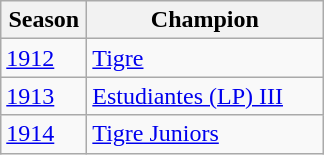<table class="wikitable sortable">
<tr>
<th width=50px>Season</th>
<th width=150px>Champion</th>
</tr>
<tr>
<td><a href='#'>1912</a></td>
<td><a href='#'>Tigre</a></td>
</tr>
<tr>
<td><a href='#'>1913</a></td>
<td><a href='#'>Estudiantes (LP) III</a> </td>
</tr>
<tr>
<td><a href='#'>1914</a></td>
<td><a href='#'>Tigre Juniors</a>  </td>
</tr>
</table>
